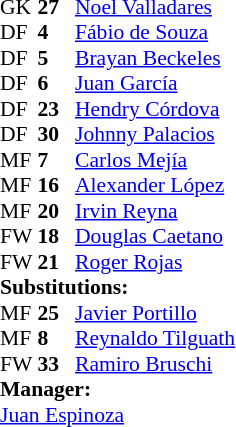<table style = "font-size: 90%" cellspacing = "0" cellpadding = "0">
<tr>
<td colspan = 4></td>
</tr>
<tr>
<th style="width:25px;"></th>
<th style="width:25px;"></th>
</tr>
<tr>
<td>GK</td>
<td><strong>27</strong></td>
<td> <a href='#'>Noel Valladares</a></td>
</tr>
<tr>
<td>DF</td>
<td><strong>4</strong></td>
<td> <a href='#'>Fábio de Souza</a></td>
</tr>
<tr>
<td>DF</td>
<td><strong>5</strong></td>
<td> <a href='#'>Brayan Beckeles</a></td>
<td></td>
<td></td>
<td></td>
<td></td>
</tr>
<tr>
<td>DF</td>
<td><strong>6</strong></td>
<td> <a href='#'>Juan García</a></td>
<td></td>
<td></td>
</tr>
<tr>
<td>DF</td>
<td><strong>23</strong></td>
<td> <a href='#'>Hendry Córdova</a></td>
<td></td>
<td></td>
</tr>
<tr>
<td>DF</td>
<td><strong>30</strong></td>
<td> <a href='#'>Johnny Palacios</a></td>
</tr>
<tr>
<td>MF</td>
<td><strong>7</strong></td>
<td> <a href='#'>Carlos Mejía</a></td>
<td></td>
<td></td>
</tr>
<tr>
<td>MF</td>
<td><strong>16</strong></td>
<td> <a href='#'>Alexander López</a></td>
<td></td>
<td></td>
</tr>
<tr>
<td>MF</td>
<td><strong>20</strong></td>
<td> <a href='#'>Irvin Reyna</a></td>
</tr>
<tr>
<td>FW</td>
<td><strong>18</strong></td>
<td> <a href='#'>Douglas Caetano</a></td>
<td></td>
<td></td>
</tr>
<tr>
<td>FW</td>
<td><strong>21</strong></td>
<td> <a href='#'>Roger Rojas</a></td>
<td></td>
<td></td>
</tr>
<tr>
<td colspan = 3><strong>Substitutions:</strong></td>
</tr>
<tr>
<td>MF</td>
<td><strong>25</strong></td>
<td> <a href='#'>Javier Portillo</a></td>
<td></td>
<td></td>
</tr>
<tr>
<td>MF</td>
<td><strong>8</strong></td>
<td> <a href='#'>Reynaldo Tilguath</a></td>
<td></td>
<td></td>
</tr>
<tr>
<td>FW</td>
<td><strong>33</strong></td>
<td> <a href='#'>Ramiro Bruschi</a></td>
<td></td>
<td></td>
</tr>
<tr>
<td colspan = 3><strong>Manager:</strong></td>
</tr>
<tr>
<td colspan = 3> <a href='#'>Juan Espinoza</a></td>
</tr>
</table>
